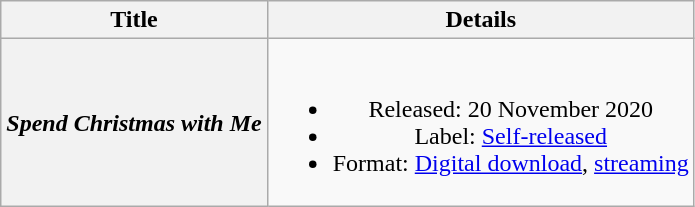<table class="wikitable plainrowheaders" style="text-align:center">
<tr>
<th scope="col">Title</th>
<th scope="col">Details</th>
</tr>
<tr>
<th scope="row"><em>Spend Christmas with Me</em></th>
<td><br><ul><li>Released: 20 November 2020</li><li>Label: <a href='#'>Self-released</a></li><li>Format: <a href='#'>Digital download</a>, <a href='#'>streaming</a></li></ul></td>
</tr>
</table>
